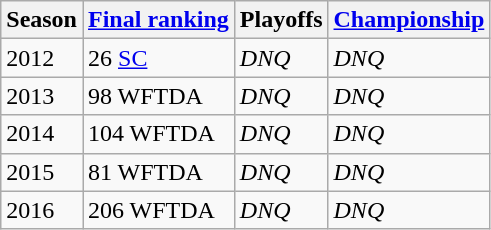<table class="wikitable sortable">
<tr>
<th>Season</th>
<th><a href='#'>Final ranking</a></th>
<th>Playoffs</th>
<th><a href='#'>Championship</a></th>
</tr>
<tr>
<td>2012</td>
<td>26 <a href='#'>SC</a></td>
<td><em>DNQ</em></td>
<td><em>DNQ</em></td>
</tr>
<tr>
<td>2013</td>
<td>98 WFTDA</td>
<td><em>DNQ</em></td>
<td><em>DNQ</em></td>
</tr>
<tr>
<td>2014</td>
<td>104 WFTDA</td>
<td><em>DNQ</em></td>
<td><em>DNQ</em></td>
</tr>
<tr>
<td>2015</td>
<td>81 WFTDA</td>
<td><em>DNQ</em></td>
<td><em>DNQ</em></td>
</tr>
<tr>
<td>2016</td>
<td>206 WFTDA</td>
<td><em>DNQ</em></td>
<td><em>DNQ</em></td>
</tr>
</table>
